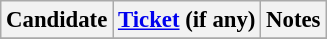<table class="wikitable" style="font-size: 95%">
<tr>
<th>Candidate</th>
<th><a href='#'>Ticket</a> (if any)</th>
<th>Notes</th>
</tr>
<tr>
</tr>
</table>
